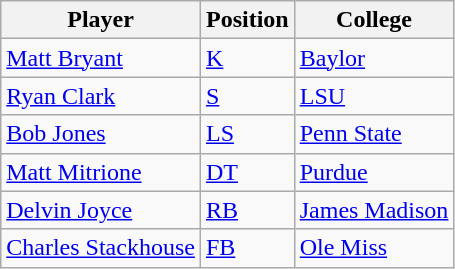<table class="wikitable">
<tr>
<th>Player</th>
<th>Position</th>
<th>College</th>
</tr>
<tr>
<td><a href='#'>Matt Bryant</a></td>
<td><a href='#'>K</a></td>
<td><a href='#'>Baylor</a></td>
</tr>
<tr>
<td><a href='#'>Ryan Clark</a></td>
<td><a href='#'>S</a></td>
<td><a href='#'>LSU</a></td>
</tr>
<tr>
<td><a href='#'>Bob Jones</a></td>
<td><a href='#'>LS</a></td>
<td><a href='#'>Penn State</a></td>
</tr>
<tr>
<td><a href='#'>Matt Mitrione</a></td>
<td><a href='#'>DT</a></td>
<td><a href='#'>Purdue</a></td>
</tr>
<tr>
<td><a href='#'>Delvin Joyce</a></td>
<td><a href='#'>RB</a></td>
<td><a href='#'>James Madison</a></td>
</tr>
<tr>
<td><a href='#'>Charles Stackhouse</a></td>
<td><a href='#'>FB</a></td>
<td><a href='#'>Ole Miss</a></td>
</tr>
</table>
